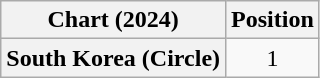<table class="wikitable plainrowheaders" style="text-align:center">
<tr>
<th scope="col">Chart (2024)</th>
<th scope="col">Position</th>
</tr>
<tr>
<th scope="row">South Korea (Circle)</th>
<td>1</td>
</tr>
</table>
